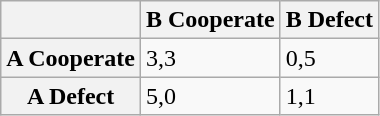<table class="wikitable">
<tr>
<th></th>
<th>B Cooperate</th>
<th>B Defect</th>
</tr>
<tr>
<th>A Cooperate</th>
<td>3,3</td>
<td>0,5</td>
</tr>
<tr>
<th>A Defect</th>
<td>5,0</td>
<td>1,1</td>
</tr>
</table>
